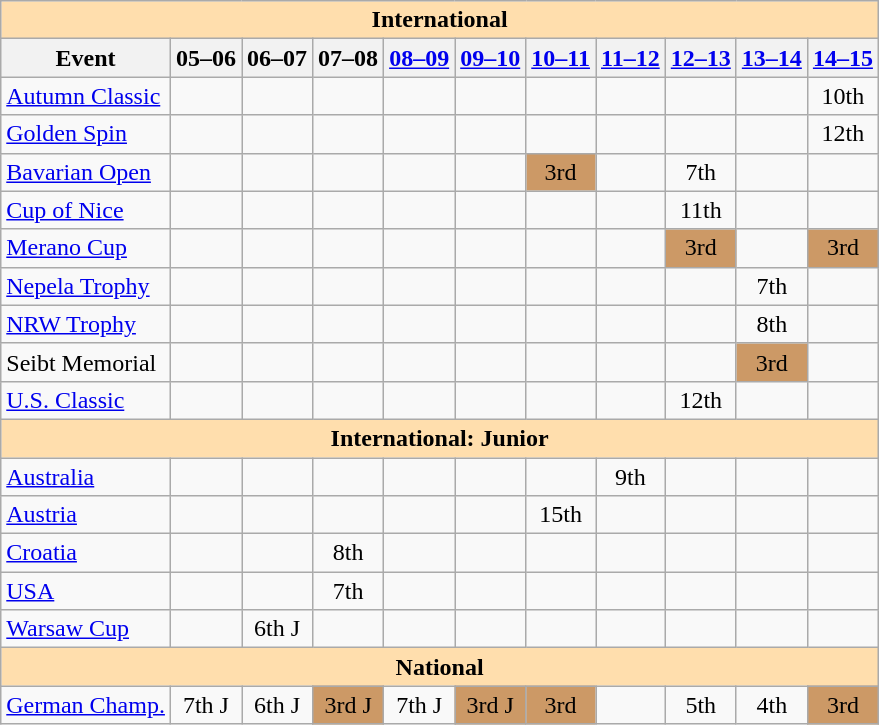<table class="wikitable" style="text-align:center">
<tr>
<th colspan="11" style="background-color: #ffdead; " align="center">International</th>
</tr>
<tr>
<th>Event</th>
<th>05–06</th>
<th>06–07</th>
<th>07–08</th>
<th><a href='#'>08–09</a></th>
<th><a href='#'>09–10</a></th>
<th><a href='#'>10–11</a></th>
<th><a href='#'>11–12</a></th>
<th><a href='#'>12–13</a></th>
<th><a href='#'>13–14</a></th>
<th><a href='#'>14–15</a></th>
</tr>
<tr>
<td align=left> <a href='#'>Autumn Classic</a></td>
<td></td>
<td></td>
<td></td>
<td></td>
<td></td>
<td></td>
<td></td>
<td></td>
<td></td>
<td>10th</td>
</tr>
<tr>
<td align=left> <a href='#'>Golden Spin</a></td>
<td></td>
<td></td>
<td></td>
<td></td>
<td></td>
<td></td>
<td></td>
<td></td>
<td></td>
<td>12th</td>
</tr>
<tr>
<td align=left><a href='#'>Bavarian Open</a></td>
<td></td>
<td></td>
<td></td>
<td></td>
<td></td>
<td bgcolor=cc9966>3rd</td>
<td></td>
<td>7th</td>
<td></td>
<td></td>
</tr>
<tr>
<td align=left><a href='#'>Cup of Nice</a></td>
<td></td>
<td></td>
<td></td>
<td></td>
<td></td>
<td></td>
<td></td>
<td>11th</td>
<td></td>
<td></td>
</tr>
<tr>
<td align=left><a href='#'>Merano Cup</a></td>
<td></td>
<td></td>
<td></td>
<td></td>
<td></td>
<td></td>
<td></td>
<td bgcolor=cc9966>3rd</td>
<td></td>
<td bgcolor=cc9966>3rd</td>
</tr>
<tr>
<td align=left><a href='#'>Nepela Trophy</a></td>
<td></td>
<td></td>
<td></td>
<td></td>
<td></td>
<td></td>
<td></td>
<td></td>
<td>7th</td>
<td></td>
</tr>
<tr>
<td align=left><a href='#'>NRW Trophy</a></td>
<td></td>
<td></td>
<td></td>
<td></td>
<td></td>
<td></td>
<td></td>
<td></td>
<td>8th</td>
<td></td>
</tr>
<tr>
<td align=left>Seibt Memorial</td>
<td></td>
<td></td>
<td></td>
<td></td>
<td></td>
<td></td>
<td></td>
<td></td>
<td bgcolor=cc9966>3rd</td>
<td></td>
</tr>
<tr>
<td align=left><a href='#'>U.S. Classic</a></td>
<td></td>
<td></td>
<td></td>
<td></td>
<td></td>
<td></td>
<td></td>
<td>12th</td>
<td></td>
<td></td>
</tr>
<tr>
<th colspan="11" style="background-color: #ffdead; " align="center">International: Junior</th>
</tr>
<tr>
<td align=left> <a href='#'>Australia</a></td>
<td></td>
<td></td>
<td></td>
<td></td>
<td></td>
<td></td>
<td>9th</td>
<td></td>
<td></td>
<td></td>
</tr>
<tr>
<td align=left> <a href='#'>Austria</a></td>
<td></td>
<td></td>
<td></td>
<td></td>
<td></td>
<td>15th</td>
<td></td>
<td></td>
<td></td>
<td></td>
</tr>
<tr>
<td align=left> <a href='#'>Croatia</a></td>
<td></td>
<td></td>
<td>8th</td>
<td></td>
<td></td>
<td></td>
<td></td>
<td></td>
<td></td>
<td></td>
</tr>
<tr>
<td align=left> <a href='#'>USA</a></td>
<td></td>
<td></td>
<td>7th</td>
<td></td>
<td></td>
<td></td>
<td></td>
<td></td>
<td></td>
<td></td>
</tr>
<tr>
<td align=left><a href='#'>Warsaw Cup</a></td>
<td></td>
<td>6th J</td>
<td></td>
<td></td>
<td></td>
<td></td>
<td></td>
<td></td>
<td></td>
<td></td>
</tr>
<tr>
<th colspan="11" style="background-color: #ffdead; " align="center">National</th>
</tr>
<tr>
<td align=left><a href='#'>German Champ.</a></td>
<td>7th J</td>
<td>6th J</td>
<td bgcolor=cc9966>3rd J</td>
<td>7th J</td>
<td bgcolor=cc9966>3rd J</td>
<td bgcolor=cc9966>3rd</td>
<td></td>
<td>5th</td>
<td>4th</td>
<td bgcolor=cc9966>3rd</td>
</tr>
</table>
